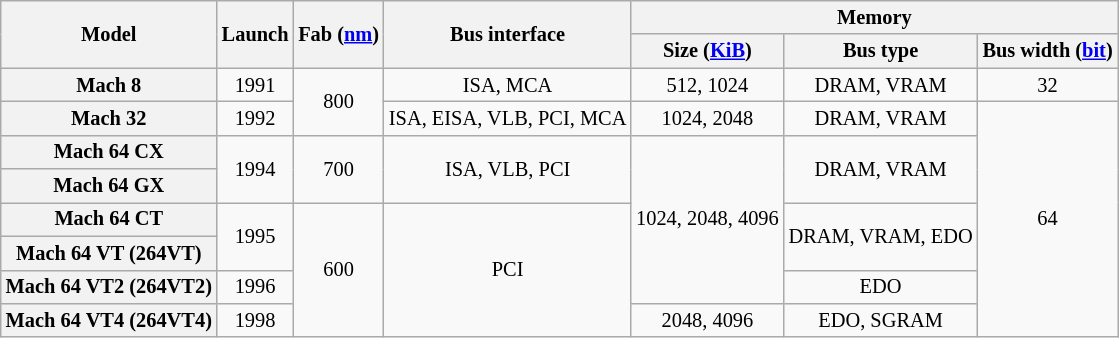<table class="mw-datatable wikitable sortable sort-under" style="font-size:85%; text-align:center;">
<tr>
<th rowspan="2">Model</th>
<th rowspan="2">Launch</th>
<th rowspan="2">Fab (<a href='#'>nm</a>)</th>
<th rowspan="2">Bus interface</th>
<th colspan="3">Memory</th>
</tr>
<tr>
<th>Size (<a href='#'>KiB</a>)</th>
<th>Bus type</th>
<th>Bus width (<a href='#'>bit</a>)</th>
</tr>
<tr>
<th>Mach 8</th>
<td>1991</td>
<td rowspan="2">800</td>
<td>ISA, MCA</td>
<td>512, 1024</td>
<td>DRAM, VRAM</td>
<td>32</td>
</tr>
<tr>
<th>Mach 32</th>
<td>1992</td>
<td>ISA, EISA, VLB, PCI, MCA</td>
<td>1024, 2048</td>
<td>DRAM, VRAM</td>
<td rowspan="7">64</td>
</tr>
<tr>
<th>Mach 64 CX</th>
<td rowspan="2">1994</td>
<td rowspan="2">700</td>
<td rowspan="2">ISA, VLB, PCI</td>
<td rowspan="5">1024, 2048, 4096</td>
<td rowspan="2">DRAM, VRAM</td>
</tr>
<tr>
<th>Mach 64 GX</th>
</tr>
<tr>
<th>Mach 64 CT</th>
<td rowspan="2">1995</td>
<td rowspan="4">600</td>
<td rowspan="4">PCI</td>
<td rowspan="2">DRAM, VRAM, EDO</td>
</tr>
<tr>
<th>Mach 64 VT (264VT)</th>
</tr>
<tr>
<th>Mach 64 VT2 (264VT2)</th>
<td>1996</td>
<td>EDO</td>
</tr>
<tr>
<th>Mach 64 VT4 (264VT4)</th>
<td>1998</td>
<td>2048, 4096</td>
<td>EDO, SGRAM</td>
</tr>
</table>
